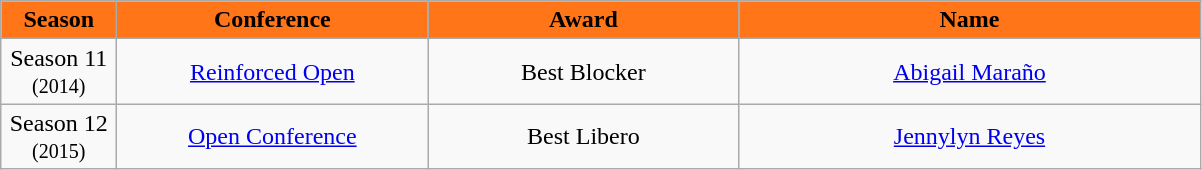<table class="wikitable">
<tr>
<th width=70px style="background: #FF7518; color: Black; text-align: center"><strong>Season</strong></th>
<th width=200px style="background: #FF7518; color: Black; text-align: center"><strong>Conference</strong></th>
<th width=200px style="background: #FF7518; color: Black; text-align: center"><strong>Award</strong></th>
<th width=300px style="background: #FF7518; color: Black; text-align: center"><strong>Name</strong></th>
</tr>
<tr align=center>
<td>Season 11<br><small>(2014)</small></td>
<td><a href='#'>Reinforced Open</a></td>
<td>Best Blocker</td>
<td><a href='#'>Abigail Maraño</a></td>
</tr>
<tr align=center>
<td>Season 12<br><small>(2015)</small></td>
<td><a href='#'>Open Conference</a></td>
<td>Best Libero</td>
<td><a href='#'>Jennylyn Reyes</a></td>
</tr>
</table>
